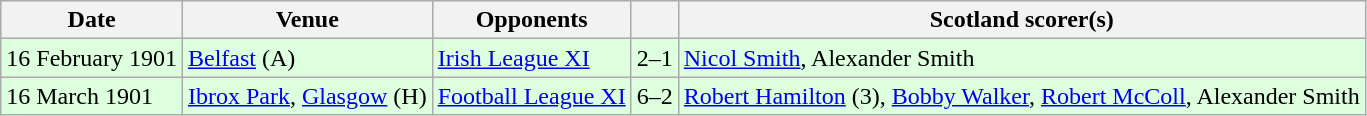<table class="wikitable">
<tr>
<th>Date</th>
<th>Venue</th>
<th>Opponents</th>
<th></th>
<th>Scotland scorer(s)</th>
</tr>
<tr bgcolor=#ddffdd>
<td>16 February 1901</td>
<td><a href='#'>Belfast</a> (A)</td>
<td> <a href='#'>Irish League XI</a></td>
<td align=center>2–1</td>
<td><a href='#'>Nicol Smith</a>, Alexander Smith</td>
</tr>
<tr bgcolor=#ddffdd>
<td>16 March 1901</td>
<td><a href='#'>Ibrox Park</a>, <a href='#'>Glasgow</a> (H)</td>
<td> <a href='#'>Football League XI</a></td>
<td align=center>6–2</td>
<td><a href='#'>Robert Hamilton</a> (3), <a href='#'>Bobby Walker</a>,  <a href='#'>Robert McColl</a>, Alexander Smith</td>
</tr>
</table>
